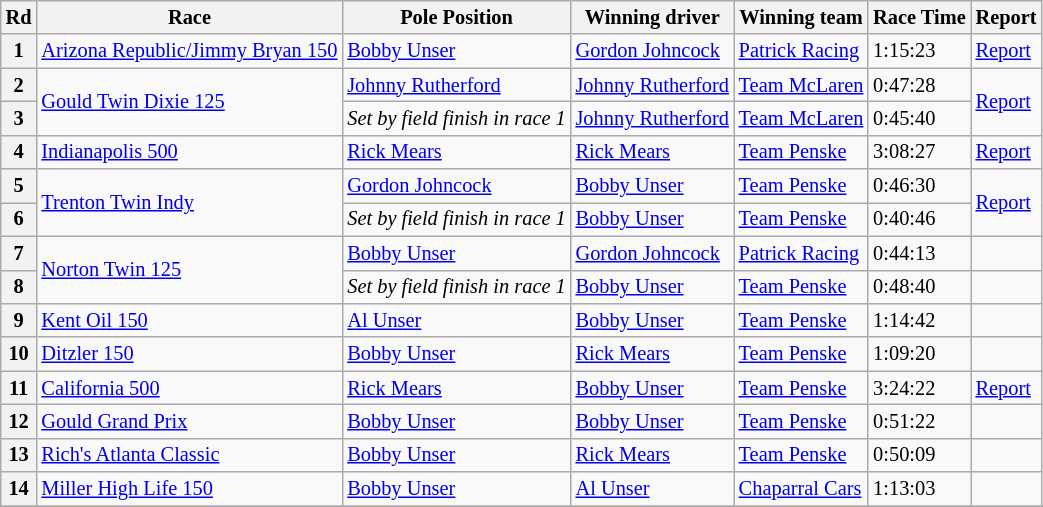<table class="wikitable" style="font-size: 85%;">
<tr>
<th>Rd</th>
<th>Race</th>
<th>Pole Position</th>
<th>Winning driver</th>
<th>Winning team</th>
<th>Race Time</th>
<th>Report</th>
</tr>
<tr>
<th>1</th>
<td><a href='#'>Arizona Republic/Jimmy Bryan 150</a></td>
<td> <a href='#'>Bobby Unser</a></td>
<td> <a href='#'>Gordon Johncock</a></td>
<td><a href='#'>Patrick Racing</a></td>
<td>1:15:23</td>
<td><a href='#'>Report</a></td>
</tr>
<tr>
<th>2</th>
<td rowspan=2><a href='#'>Gould Twin Dixie 125</a></td>
<td> <a href='#'>Johnny Rutherford</a></td>
<td> <a href='#'>Johnny Rutherford</a></td>
<td><a href='#'>Team McLaren</a></td>
<td>0:47:28</td>
<td rowspan=2><a href='#'>Report</a></td>
</tr>
<tr>
<th>3</th>
<td><em>Set by field finish in race 1</em></td>
<td> <a href='#'>Johnny Rutherford</a></td>
<td><a href='#'>Team McLaren</a></td>
<td>0:45:40</td>
</tr>
<tr>
<th>4</th>
<td><a href='#'>Indianapolis 500</a></td>
<td> <a href='#'>Rick Mears</a></td>
<td> <a href='#'>Rick Mears</a></td>
<td><a href='#'>Team Penske</a></td>
<td>3:08:27</td>
<td><a href='#'>Report</a></td>
</tr>
<tr>
<th>5</th>
<td rowspan=2><a href='#'>Trenton Twin Indy</a></td>
<td> <a href='#'>Gordon Johncock</a></td>
<td> <a href='#'>Bobby Unser</a></td>
<td><a href='#'>Team Penske</a></td>
<td>0:46:30</td>
<td rowspan=2><a href='#'>Report</a></td>
</tr>
<tr>
<th>6</th>
<td><em>Set by field finish in race 1</em></td>
<td> <a href='#'>Bobby Unser</a></td>
<td><a href='#'>Team Penske</a></td>
<td>0:40:46</td>
</tr>
<tr>
<th>7</th>
<td rowspan=2><a href='#'>Norton Twin 125</a></td>
<td> <a href='#'>Bobby Unser</a></td>
<td> <a href='#'>Gordon Johncock</a></td>
<td><a href='#'>Patrick Racing</a></td>
<td>0:44:13</td>
<td></td>
</tr>
<tr>
<th>8</th>
<td><em>Set by field finish in race 1</em></td>
<td> <a href='#'>Bobby Unser</a></td>
<td><a href='#'>Team Penske</a></td>
<td>0:48:40</td>
<td></td>
</tr>
<tr>
<th>9</th>
<td><a href='#'>Kent Oil 150</a></td>
<td> <a href='#'>Al Unser</a></td>
<td> <a href='#'>Bobby Unser</a></td>
<td><a href='#'>Team Penske</a></td>
<td>1:14:42</td>
<td></td>
</tr>
<tr>
<th>10</th>
<td><a href='#'>Ditzler 150</a></td>
<td> <a href='#'>Bobby Unser</a></td>
<td> <a href='#'>Rick Mears</a></td>
<td><a href='#'>Team Penske</a></td>
<td>1:09:20</td>
<td></td>
</tr>
<tr>
<th>11</th>
<td><a href='#'>California 500</a></td>
<td> <a href='#'>Rick Mears</a></td>
<td> <a href='#'>Bobby Unser</a></td>
<td><a href='#'>Team Penske</a></td>
<td>3:24:22</td>
<td><a href='#'>Report</a></td>
</tr>
<tr>
<th>12</th>
<td><a href='#'>Gould Grand Prix</a></td>
<td> <a href='#'>Bobby Unser</a></td>
<td> <a href='#'>Bobby Unser</a></td>
<td><a href='#'>Team Penske</a></td>
<td>0:51:22</td>
<td></td>
</tr>
<tr>
<th>13</th>
<td><a href='#'>Rich's Atlanta Classic</a></td>
<td> <a href='#'>Bobby Unser</a></td>
<td> <a href='#'>Rick Mears</a></td>
<td><a href='#'>Team Penske</a></td>
<td>0:50:09</td>
<td></td>
</tr>
<tr>
<th>14</th>
<td><a href='#'>Miller High Life 150</a></td>
<td> <a href='#'>Bobby Unser</a></td>
<td> <a href='#'>Al Unser</a></td>
<td><a href='#'>Chaparral Cars</a></td>
<td>1:13:03</td>
<td></td>
</tr>
<tr>
</tr>
</table>
